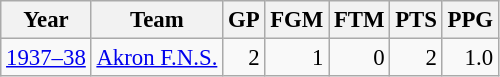<table class="wikitable sortable" style="font-size:95%; text-align:right;">
<tr>
<th>Year</th>
<th>Team</th>
<th>GP</th>
<th>FGM</th>
<th>FTM</th>
<th>PTS</th>
<th>PPG</th>
</tr>
<tr>
<td style="text-align:left;"><a href='#'>1937–38</a></td>
<td style="text-align:left;"><a href='#'>Akron F.N.S.</a></td>
<td>2</td>
<td>1</td>
<td>0</td>
<td>2</td>
<td>1.0</td>
</tr>
</table>
